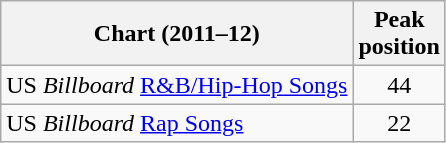<table class="wikitable sortable">
<tr>
<th>Chart (2011–12)</th>
<th>Peak<br>position</th>
</tr>
<tr>
<td align="left">US <em>Billboard</em> <a href='#'>R&B/Hip-Hop Songs</a></td>
<td align="center">44</td>
</tr>
<tr>
<td align="left">US <em>Billboard</em> <a href='#'>Rap Songs</a></td>
<td align="center">22</td>
</tr>
</table>
